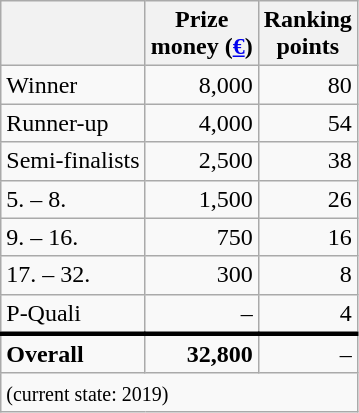<table class="wikitable">
<tr>
<th></th>
<th>Prize<br>money (<a href='#'>€</a>)</th>
<th>Ranking<br>points</th>
</tr>
<tr>
<td>Winner</td>
<td style="text-align:right">8,000</td>
<td style="text-align:right">80</td>
</tr>
<tr>
<td>Runner-up</td>
<td style="text-align:right">4,000</td>
<td style="text-align:right">54</td>
</tr>
<tr>
<td>Semi-finalists</td>
<td style="text-align:right">2,500</td>
<td style="text-align:right">38</td>
</tr>
<tr>
<td>5. – 8.</td>
<td style="text-align:right">1,500</td>
<td style="text-align:right">26</td>
</tr>
<tr>
<td>9. – 16.</td>
<td style="text-align:right">750</td>
<td style="text-align:right">16</td>
</tr>
<tr>
<td>17. – 32.</td>
<td style="text-align:right">300</td>
<td style="text-align:right">8</td>
</tr>
<tr>
<td>P-Quali</td>
<td style="text-align:right">–</td>
<td style="text-align:right">4</td>
</tr>
<tr style="border-top:medium solid">
<td><strong>Overall</strong></td>
<td style="text-align:right"><strong>32,800</strong></td>
<td style="text-align:right">–</td>
</tr>
<tr>
<td colspan="3"><small>(current state: 2019)</small></td>
</tr>
</table>
